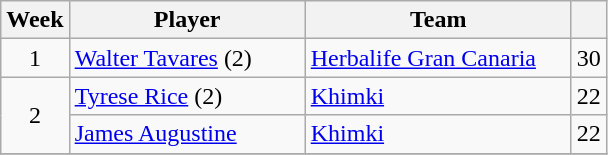<table class="wikitable sortable" style="text-align: center;">
<tr>
<th style="text-align:center;">Week</th>
<th style="text-align:center; width:150px;">Player</th>
<th style="text-align:center; width:170px;">Team</th>
<th style="text-align:center;"></th>
</tr>
<tr>
<td>1</td>
<td align="left"> <a href='#'>Walter Tavares</a> (2)</td>
<td align="left"> <a href='#'>Herbalife Gran Canaria</a></td>
<td>30</td>
</tr>
<tr>
<td rowspan=2>2</td>
<td align="left"> <a href='#'>Tyrese Rice</a> (2)</td>
<td align="left"> <a href='#'>Khimki</a></td>
<td>22</td>
</tr>
<tr>
<td align="left"> <a href='#'>James Augustine</a></td>
<td align="left"> <a href='#'>Khimki</a></td>
<td>22</td>
</tr>
<tr>
</tr>
</table>
